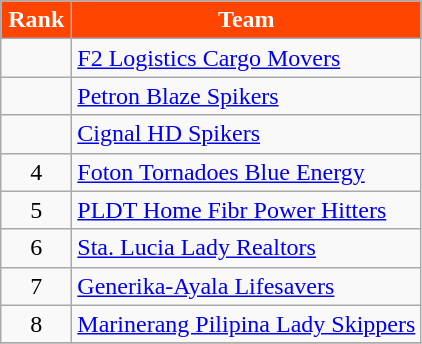<table class="wikitable" style="text-align: center;">
<tr>
<th width=40 style="background:#FF4500; color:#FFFFFF;">Rank</th>
<th style="background:#FF4500; color:#FFFFFF;">Team</th>
</tr>
<tr>
<td></td>
<td style="text-align: left;"><a href='#'>F2 Logistics Cargo Movers</a></td>
</tr>
<tr>
<td></td>
<td style="text-align: left;"><a href='#'>Petron Blaze Spikers</a></td>
</tr>
<tr>
<td></td>
<td style="text-align: left;"><a href='#'>Cignal HD Spikers</a></td>
</tr>
<tr>
<td>4</td>
<td style="text-align: left;"><a href='#'>Foton Tornadoes Blue Energy</a></td>
</tr>
<tr>
<td>5</td>
<td style="text-align: left;"><a href='#'>PLDT Home Fibr Power Hitters</a></td>
</tr>
<tr>
<td>6</td>
<td style="text-align: left;"><a href='#'>Sta. Lucia Lady Realtors</a></td>
</tr>
<tr>
<td>7</td>
<td style="text-align: left;"><a href='#'>Generika-Ayala Lifesavers</a></td>
</tr>
<tr>
<td>8</td>
<td style="text-align: left;"><a href='#'>Marinerang Pilipina Lady Skippers</a></td>
</tr>
<tr>
</tr>
</table>
